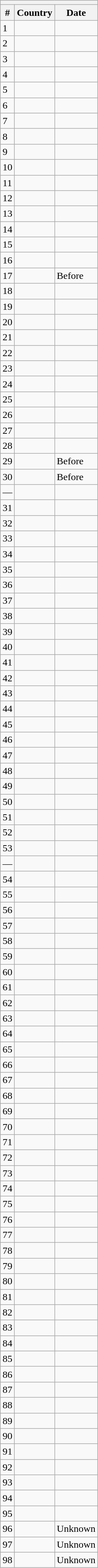<table class="wikitable sortable">
<tr>
<th colspan="3"></th>
</tr>
<tr>
<th>#</th>
<th>Country</th>
<th>Date</th>
</tr>
<tr>
<td>1</td>
<td></td>
<td></td>
</tr>
<tr>
<td>2</td>
<td></td>
<td></td>
</tr>
<tr>
<td>3</td>
<td></td>
<td></td>
</tr>
<tr>
<td>4</td>
<td></td>
<td></td>
</tr>
<tr>
<td>5</td>
<td></td>
<td></td>
</tr>
<tr>
<td>6</td>
<td></td>
<td></td>
</tr>
<tr>
<td>7</td>
<td></td>
<td></td>
</tr>
<tr>
<td>8</td>
<td></td>
<td></td>
</tr>
<tr>
<td>9</td>
<td></td>
<td></td>
</tr>
<tr>
<td>10</td>
<td></td>
<td></td>
</tr>
<tr>
<td>11</td>
<td></td>
<td></td>
</tr>
<tr>
<td>12</td>
<td></td>
<td></td>
</tr>
<tr>
<td>13</td>
<td></td>
<td></td>
</tr>
<tr>
<td>14</td>
<td></td>
<td></td>
</tr>
<tr>
<td>15</td>
<td></td>
<td></td>
</tr>
<tr>
<td>16</td>
<td></td>
<td></td>
</tr>
<tr>
<td>17</td>
<td></td>
<td>Before </td>
</tr>
<tr>
<td>18</td>
<td></td>
<td></td>
</tr>
<tr>
<td>19</td>
<td></td>
<td></td>
</tr>
<tr>
<td>20</td>
<td></td>
<td></td>
</tr>
<tr>
<td>21</td>
<td></td>
<td></td>
</tr>
<tr>
<td>22</td>
<td></td>
<td></td>
</tr>
<tr>
<td>23</td>
<td></td>
<td></td>
</tr>
<tr>
<td>24</td>
<td></td>
<td></td>
</tr>
<tr>
<td>25</td>
<td></td>
<td></td>
</tr>
<tr>
<td>26</td>
<td></td>
<td></td>
</tr>
<tr>
<td>27</td>
<td></td>
<td></td>
</tr>
<tr>
<td>28</td>
<td></td>
<td></td>
</tr>
<tr>
<td>29</td>
<td></td>
<td>Before </td>
</tr>
<tr>
<td>30</td>
<td></td>
<td>Before </td>
</tr>
<tr>
<td>—</td>
<td></td>
<td></td>
</tr>
<tr>
<td>31</td>
<td></td>
<td></td>
</tr>
<tr>
<td>32</td>
<td></td>
<td></td>
</tr>
<tr>
<td>33</td>
<td></td>
<td></td>
</tr>
<tr>
<td>34</td>
<td></td>
<td></td>
</tr>
<tr>
<td>35</td>
<td></td>
<td></td>
</tr>
<tr>
<td>36</td>
<td></td>
<td></td>
</tr>
<tr>
<td>37</td>
<td></td>
<td></td>
</tr>
<tr>
<td>38</td>
<td></td>
<td></td>
</tr>
<tr>
<td>39</td>
<td></td>
<td></td>
</tr>
<tr>
<td>40</td>
<td></td>
<td></td>
</tr>
<tr>
<td>41</td>
<td></td>
<td></td>
</tr>
<tr>
<td>42</td>
<td></td>
<td></td>
</tr>
<tr>
<td>43</td>
<td></td>
<td></td>
</tr>
<tr>
<td>44</td>
<td></td>
<td></td>
</tr>
<tr>
<td>45</td>
<td></td>
<td></td>
</tr>
<tr>
<td>46</td>
<td></td>
<td></td>
</tr>
<tr>
<td>47</td>
<td></td>
<td></td>
</tr>
<tr>
<td>48</td>
<td></td>
<td></td>
</tr>
<tr>
<td>49</td>
<td></td>
<td></td>
</tr>
<tr>
<td>50</td>
<td></td>
<td></td>
</tr>
<tr>
<td>51</td>
<td></td>
<td></td>
</tr>
<tr>
<td>52</td>
<td></td>
<td></td>
</tr>
<tr>
<td>53</td>
<td></td>
<td></td>
</tr>
<tr>
<td>—</td>
<td></td>
<td></td>
</tr>
<tr>
<td>54</td>
<td></td>
<td></td>
</tr>
<tr>
<td>55</td>
<td></td>
<td></td>
</tr>
<tr>
<td>56</td>
<td></td>
<td></td>
</tr>
<tr>
<td>57</td>
<td></td>
<td></td>
</tr>
<tr>
<td>58</td>
<td></td>
<td></td>
</tr>
<tr>
<td>59</td>
<td></td>
<td></td>
</tr>
<tr>
<td>60</td>
<td></td>
<td></td>
</tr>
<tr>
<td>61</td>
<td></td>
<td></td>
</tr>
<tr>
<td>62</td>
<td></td>
<td></td>
</tr>
<tr>
<td>63</td>
<td></td>
<td></td>
</tr>
<tr>
<td>64</td>
<td></td>
<td></td>
</tr>
<tr>
<td>65</td>
<td></td>
<td></td>
</tr>
<tr>
<td>66</td>
<td></td>
<td></td>
</tr>
<tr>
<td>67</td>
<td></td>
<td></td>
</tr>
<tr>
<td>68</td>
<td></td>
<td></td>
</tr>
<tr>
<td>69</td>
<td></td>
<td></td>
</tr>
<tr>
<td>70</td>
<td></td>
<td></td>
</tr>
<tr>
<td>71</td>
<td></td>
<td></td>
</tr>
<tr>
<td>72</td>
<td></td>
<td></td>
</tr>
<tr>
<td>73</td>
<td></td>
<td></td>
</tr>
<tr>
<td>74</td>
<td></td>
<td></td>
</tr>
<tr>
<td>75</td>
<td></td>
<td></td>
</tr>
<tr>
<td>76</td>
<td></td>
<td></td>
</tr>
<tr>
<td>77</td>
<td></td>
<td></td>
</tr>
<tr>
<td>78</td>
<td></td>
<td></td>
</tr>
<tr>
<td>79</td>
<td></td>
<td></td>
</tr>
<tr>
<td>80</td>
<td></td>
<td></td>
</tr>
<tr>
<td>81</td>
<td></td>
<td></td>
</tr>
<tr>
<td>82</td>
<td></td>
<td></td>
</tr>
<tr>
<td>83</td>
<td></td>
<td></td>
</tr>
<tr>
<td>84</td>
<td></td>
<td></td>
</tr>
<tr>
<td>85</td>
<td></td>
<td></td>
</tr>
<tr>
<td>86</td>
<td></td>
<td></td>
</tr>
<tr>
<td>87</td>
<td></td>
<td></td>
</tr>
<tr>
<td>88</td>
<td></td>
<td></td>
</tr>
<tr>
<td>89</td>
<td></td>
<td></td>
</tr>
<tr>
<td>90</td>
<td></td>
<td></td>
</tr>
<tr>
<td>91</td>
<td></td>
<td></td>
</tr>
<tr>
<td>92</td>
<td></td>
<td></td>
</tr>
<tr>
<td>93</td>
<td></td>
<td></td>
</tr>
<tr>
<td>94</td>
<td></td>
<td></td>
</tr>
<tr>
<td>95</td>
<td></td>
<td></td>
</tr>
<tr>
<td>96</td>
<td></td>
<td>Unknown</td>
</tr>
<tr>
<td>97</td>
<td></td>
<td>Unknown</td>
</tr>
<tr>
<td>98</td>
<td></td>
<td>Unknown</td>
</tr>
</table>
